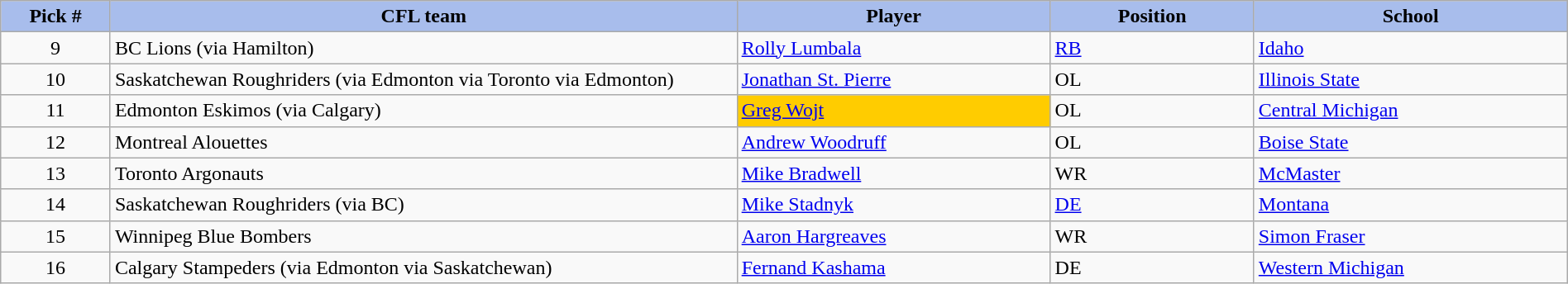<table class="wikitable" style="width: 100%">
<tr>
<th style="background:#A8BDEC;" width=7%>Pick #</th>
<th width=40% style="background:#A8BDEC;">CFL team</th>
<th width=20% style="background:#A8BDEC;">Player</th>
<th width=13% style="background:#A8BDEC;">Position</th>
<th width=20% style="background:#A8BDEC;">School</th>
</tr>
<tr>
<td align=center>9</td>
<td>BC Lions (via Hamilton)</td>
<td><a href='#'>Rolly Lumbala</a></td>
<td><a href='#'>RB</a></td>
<td><a href='#'>Idaho</a></td>
</tr>
<tr>
<td align=center>10</td>
<td>Saskatchewan Roughriders (via Edmonton via Toronto via Edmonton)</td>
<td><a href='#'>Jonathan St. Pierre</a></td>
<td>OL</td>
<td><a href='#'>Illinois State</a></td>
</tr>
<tr>
<td align=center>11</td>
<td>Edmonton Eskimos (via Calgary)</td>
<td bgcolor="#FFCC00"><a href='#'>Greg Wojt</a></td>
<td>OL</td>
<td><a href='#'>Central Michigan</a></td>
</tr>
<tr>
<td align=center>12</td>
<td>Montreal Alouettes</td>
<td><a href='#'>Andrew Woodruff</a></td>
<td>OL</td>
<td><a href='#'>Boise State</a></td>
</tr>
<tr>
<td align=center>13</td>
<td>Toronto Argonauts</td>
<td><a href='#'>Mike Bradwell</a></td>
<td>WR</td>
<td><a href='#'>McMaster</a></td>
</tr>
<tr>
<td align=center>14</td>
<td>Saskatchewan Roughriders (via BC)</td>
<td><a href='#'>Mike Stadnyk</a></td>
<td><a href='#'>DE</a></td>
<td><a href='#'>Montana</a></td>
</tr>
<tr>
<td align=center>15</td>
<td>Winnipeg Blue Bombers</td>
<td><a href='#'>Aaron Hargreaves</a></td>
<td>WR</td>
<td><a href='#'>Simon Fraser</a></td>
</tr>
<tr>
<td align=center>16</td>
<td>Calgary Stampeders (via Edmonton via Saskatchewan)</td>
<td><a href='#'>Fernand Kashama</a></td>
<td>DE</td>
<td><a href='#'>Western Michigan</a></td>
</tr>
</table>
